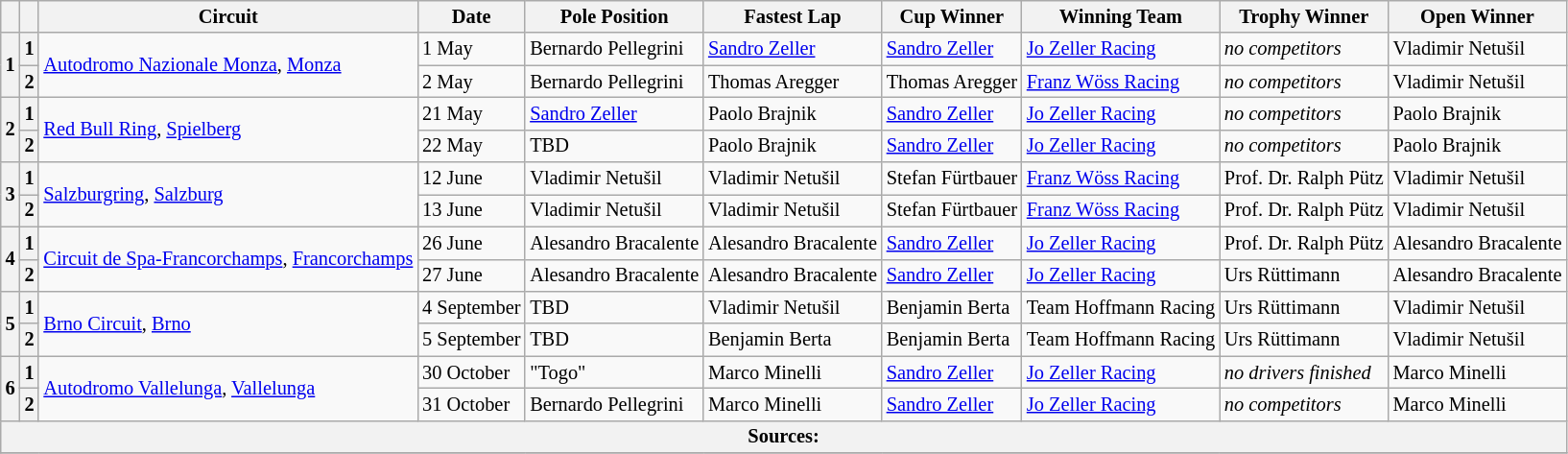<table class="wikitable" style="font-size: 85%">
<tr>
<th></th>
<th></th>
<th>Circuit</th>
<th>Date</th>
<th>Pole Position</th>
<th>Fastest Lap</th>
<th>Cup Winner</th>
<th>Winning Team</th>
<th>Trophy Winner</th>
<th>Open Winner</th>
</tr>
<tr>
<th rowspan=2>1</th>
<th>1</th>
<td rowspan=2> <a href='#'>Autodromo Nazionale Monza</a>, <a href='#'>Monza</a></td>
<td>1 May</td>
<td> Bernardo Pellegrini</td>
<td> <a href='#'>Sandro Zeller</a></td>
<td> <a href='#'>Sandro Zeller</a></td>
<td> <a href='#'>Jo Zeller Racing</a></td>
<td><em>no competitors</em></td>
<td> Vladimir Netušil</td>
</tr>
<tr>
<th>2</th>
<td>2 May</td>
<td> Bernardo Pellegrini</td>
<td> Thomas Aregger</td>
<td> Thomas Aregger</td>
<td> <a href='#'>Franz Wöss Racing</a></td>
<td><em>no competitors</em></td>
<td> Vladimir Netušil</td>
</tr>
<tr>
<th rowspan=2>2</th>
<th>1</th>
<td rowspan=2> <a href='#'>Red Bull Ring</a>, <a href='#'>Spielberg</a></td>
<td>21 May</td>
<td> <a href='#'>Sandro Zeller</a></td>
<td> Paolo Brajnik</td>
<td> <a href='#'>Sandro Zeller</a></td>
<td> <a href='#'>Jo Zeller Racing</a></td>
<td><em>no competitors</em></td>
<td> Paolo Brajnik</td>
</tr>
<tr>
<th>2</th>
<td>22 May</td>
<td>TBD</td>
<td> Paolo Brajnik</td>
<td> <a href='#'>Sandro Zeller</a></td>
<td> <a href='#'>Jo Zeller Racing</a></td>
<td><em>no competitors</em></td>
<td> Paolo Brajnik</td>
</tr>
<tr>
<th rowspan=2>3</th>
<th>1</th>
<td rowspan=2> <a href='#'>Salzburgring</a>, <a href='#'>Salzburg</a></td>
<td>12 June</td>
<td> Vladimir Netušil</td>
<td> Vladimir Netušil</td>
<td> Stefan Fürtbauer</td>
<td> <a href='#'>Franz Wöss Racing</a></td>
<td> Prof. Dr. Ralph Pütz</td>
<td> Vladimir Netušil</td>
</tr>
<tr>
<th>2</th>
<td>13 June</td>
<td> Vladimir Netušil</td>
<td> Vladimir Netušil</td>
<td> Stefan Fürtbauer</td>
<td> <a href='#'>Franz Wöss Racing</a></td>
<td> Prof. Dr. Ralph Pütz</td>
<td> Vladimir Netušil</td>
</tr>
<tr>
<th rowspan=2>4</th>
<th>1</th>
<td rowspan=2> <a href='#'>Circuit de Spa-Francorchamps</a>, <a href='#'>Francorchamps</a></td>
<td>26 June</td>
<td> Alesandro Bracalente</td>
<td> Alesandro Bracalente</td>
<td> <a href='#'>Sandro Zeller</a></td>
<td> <a href='#'>Jo Zeller Racing</a></td>
<td> Prof. Dr. Ralph Pütz</td>
<td> Alesandro Bracalente</td>
</tr>
<tr>
<th>2</th>
<td>27 June</td>
<td> Alesandro Bracalente</td>
<td> Alesandro Bracalente</td>
<td> <a href='#'>Sandro Zeller</a></td>
<td> <a href='#'>Jo Zeller Racing</a></td>
<td> Urs Rüttimann</td>
<td> Alesandro Bracalente</td>
</tr>
<tr>
<th rowspan=2>5</th>
<th>1</th>
<td rowspan=2> <a href='#'>Brno Circuit</a>, <a href='#'>Brno</a></td>
<td>4 September</td>
<td>TBD</td>
<td> Vladimir Netušil</td>
<td> Benjamin Berta</td>
<td> Team Hoffmann Racing</td>
<td> Urs Rüttimann</td>
<td> Vladimir Netušil</td>
</tr>
<tr>
<th>2</th>
<td>5 September</td>
<td>TBD</td>
<td> Benjamin Berta</td>
<td> Benjamin Berta</td>
<td>  Team Hoffmann Racing</td>
<td> Urs Rüttimann</td>
<td> Vladimir Netušil</td>
</tr>
<tr>
<th rowspan=2>6</th>
<th>1</th>
<td rowspan=2> <a href='#'>Autodromo Vallelunga</a>, <a href='#'>Vallelunga</a></td>
<td>30 October</td>
<td>"Togo"</td>
<td> Marco Minelli</td>
<td> <a href='#'>Sandro Zeller</a></td>
<td> <a href='#'>Jo Zeller Racing</a></td>
<td><em>no drivers finished</em></td>
<td> Marco Minelli</td>
</tr>
<tr>
<th>2</th>
<td>31 October</td>
<td> Bernardo Pellegrini</td>
<td> Marco Minelli</td>
<td> <a href='#'>Sandro Zeller</a></td>
<td> <a href='#'>Jo Zeller Racing</a></td>
<td><em>no competitors</em></td>
<td> Marco Minelli</td>
</tr>
<tr>
<th colspan=10>Sources:</th>
</tr>
<tr>
</tr>
</table>
